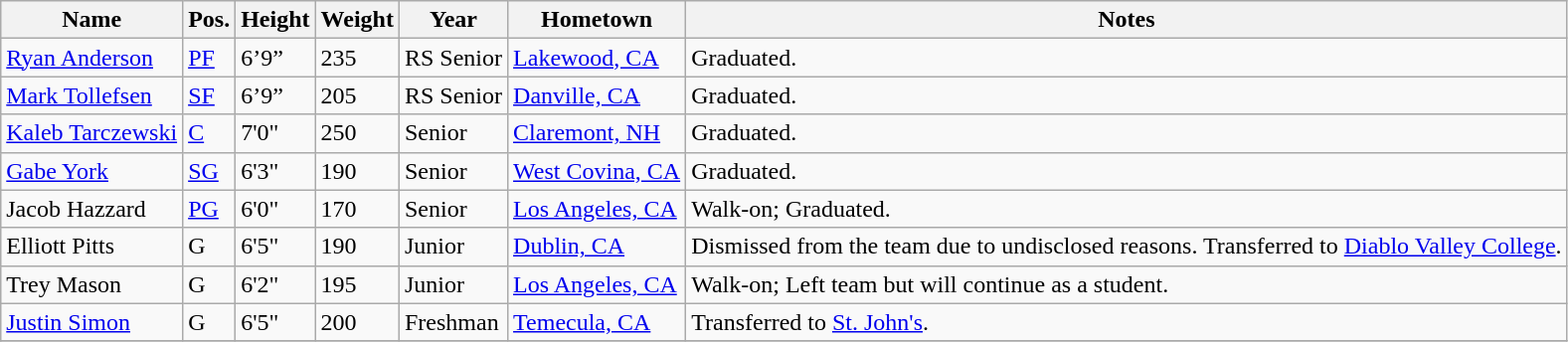<table class="wikitable sortable" border="0">
<tr>
<th>Name</th>
<th>Pos.</th>
<th>Height</th>
<th>Weight</th>
<th>Year</th>
<th>Hometown</th>
<th class="unsortable">Notes</th>
</tr>
<tr>
<td sortname><a href='#'>Ryan Anderson</a></td>
<td><a href='#'>PF</a></td>
<td>6’9”</td>
<td>235</td>
<td>RS Senior</td>
<td><a href='#'>Lakewood, CA</a></td>
<td>Graduated.</td>
</tr>
<tr>
<td sortname><a href='#'>Mark Tollefsen</a></td>
<td><a href='#'>SF</a></td>
<td>6’9”</td>
<td>205</td>
<td>RS Senior</td>
<td><a href='#'>Danville, CA</a></td>
<td>Graduated.</td>
</tr>
<tr>
<td sortname><a href='#'>Kaleb Tarczewski</a></td>
<td><a href='#'>C</a></td>
<td>7'0"</td>
<td>250</td>
<td>Senior</td>
<td><a href='#'>Claremont, NH</a></td>
<td>Graduated.</td>
</tr>
<tr>
<td sortname><a href='#'>Gabe York</a></td>
<td><a href='#'>SG</a></td>
<td>6'3"</td>
<td>190</td>
<td>Senior</td>
<td><a href='#'>West Covina, CA</a></td>
<td>Graduated.</td>
</tr>
<tr>
<td sortname>Jacob Hazzard</td>
<td><a href='#'>PG</a></td>
<td>6'0"</td>
<td>170</td>
<td>Senior</td>
<td><a href='#'>Los Angeles, CA</a></td>
<td>Walk-on; Graduated.</td>
</tr>
<tr>
<td sortname>Elliott Pitts</td>
<td>G</td>
<td>6'5"</td>
<td>190</td>
<td>Junior</td>
<td><a href='#'>Dublin, CA</a></td>
<td>Dismissed from the team due to undisclosed reasons. Transferred to <a href='#'>Diablo Valley College</a>.</td>
</tr>
<tr>
<td sortname>Trey Mason</td>
<td>G</td>
<td>6'2"</td>
<td>195</td>
<td>Junior</td>
<td><a href='#'> Los Angeles, CA</a></td>
<td>Walk-on; Left team but will continue as a student.</td>
</tr>
<tr>
<td sortname><a href='#'>Justin Simon</a></td>
<td>G</td>
<td>6'5"</td>
<td>200</td>
<td>Freshman</td>
<td><a href='#'>Temecula, CA</a></td>
<td>Transferred to <a href='#'>St. John's</a>.</td>
</tr>
<tr>
</tr>
</table>
